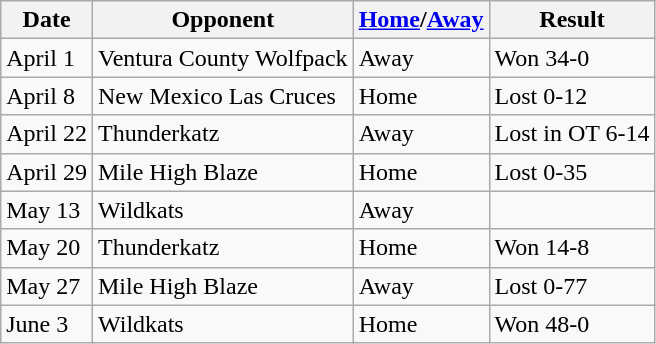<table class="wikitable">
<tr>
<th>Date</th>
<th>Opponent</th>
<th><a href='#'>Home</a>/<a href='#'>Away</a></th>
<th>Result</th>
</tr>
<tr>
<td>April 1</td>
<td>Ventura County Wolfpack</td>
<td>Away</td>
<td>Won 34-0</td>
</tr>
<tr>
<td>April 8</td>
<td>New Mexico Las Cruces</td>
<td>Home</td>
<td>Lost 0-12</td>
</tr>
<tr>
<td>April 22</td>
<td>Thunderkatz</td>
<td>Away</td>
<td>Lost in OT 6-14</td>
</tr>
<tr>
<td>April 29</td>
<td>Mile High Blaze</td>
<td>Home</td>
<td>Lost 0-35</td>
</tr>
<tr>
<td>May 13</td>
<td>Wildkats</td>
<td>Away</td>
<td><br></td>
</tr>
<tr>
<td>May 20</td>
<td>Thunderkatz</td>
<td>Home</td>
<td>Won 14-8</td>
</tr>
<tr>
<td>May 27</td>
<td>Mile High Blaze</td>
<td>Away</td>
<td>Lost 0-77</td>
</tr>
<tr>
<td>June 3</td>
<td>Wildkats</td>
<td>Home</td>
<td>Won 48-0</td>
</tr>
</table>
